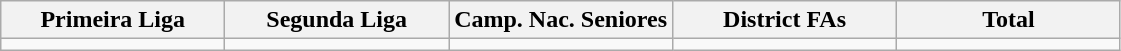<table class="wikitable">
<tr>
<th width="20%">Primeira Liga</th>
<th width="20%">Segunda Liga</th>
<th width="20%">Camp. Nac. Seniores</th>
<th width="20%">District FAs</th>
<th width="20%">Total</th>
</tr>
<tr>
<td></td>
<td></td>
<td></td>
<td></td>
<td></td>
</tr>
</table>
